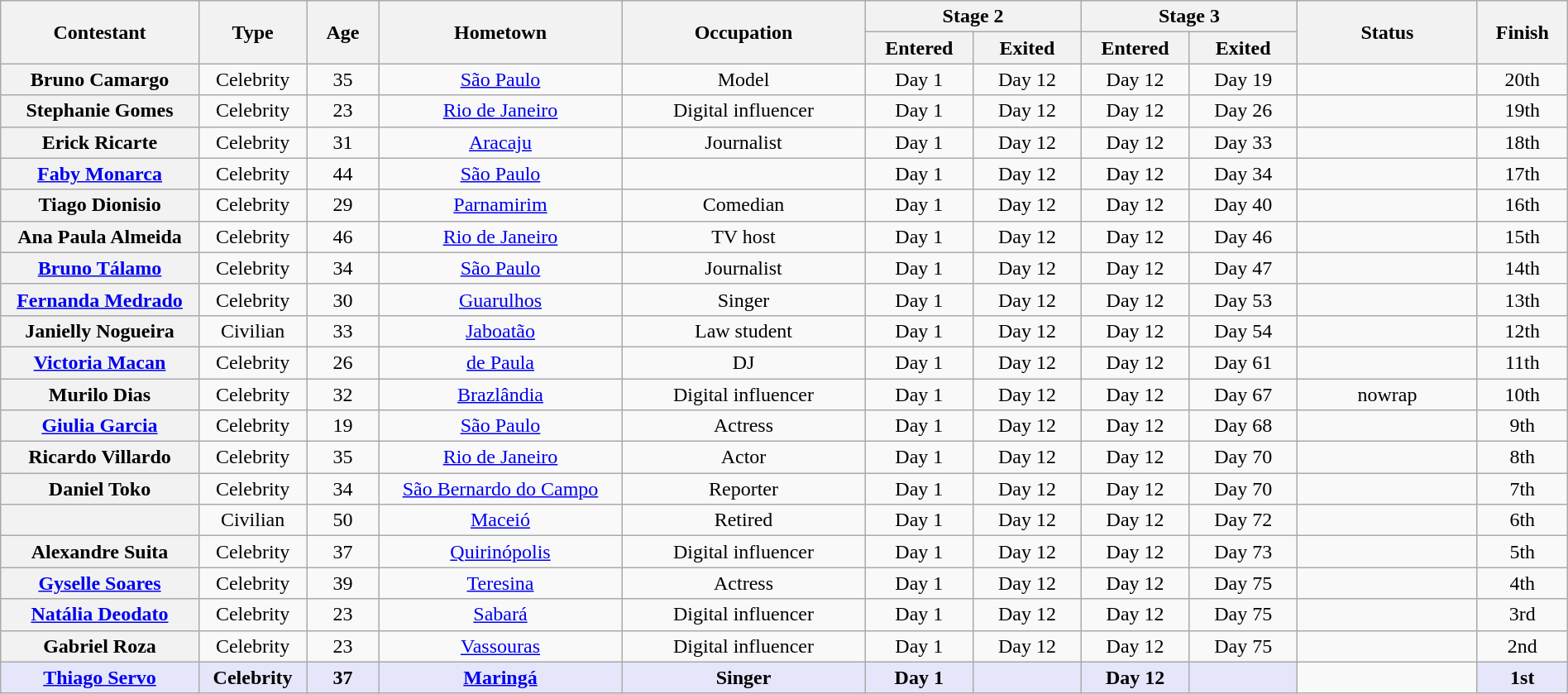<table class="wikitable" style="width:100%; text-align:center;">
<tr>
<th scope="col" rowspan="2" width="11.0%">Contestant</th>
<th scope="col" rowspan="2" width="06.0%">Type</th>
<th scope="col" rowspan="2" width="04.0%">Age</th>
<th scope="col" rowspan="2" width="13.5%">Hometown</th>
<th scope="col" rowspan="2" width="13.5%">Occupation</th>
<th scope="col" colspan="2" width="12.0%">Stage 2</th>
<th scope="col" colspan="2" width="12.0%">Stage 3</th>
<th scope="col" rowspan="2" width="10.0%">Status</th>
<th scope="col" rowspan="2" width="05.0%">Finish</th>
</tr>
<tr>
<th width="6%">Entered</th>
<th width="6%">Exited</th>
<th width="6%">Entered</th>
<th width="6%">Exited</th>
</tr>
<tr>
<th>Bruno Camargo</th>
<td>Celebrity</td>
<td>35</td>
<td><a href='#'>São Paulo</a></td>
<td>Model</td>
<td>Day 1</td>
<td nowrap>Day 12</td>
<td>Day 12</td>
<td nowrap>Day 19</td>
<td></td>
<td>20th</td>
</tr>
<tr>
<th>Stephanie Gomes</th>
<td>Celebrity</td>
<td>23</td>
<td><a href='#'>Rio de Janeiro</a></td>
<td>Digital influencer</td>
<td>Day 1</td>
<td>Day 12</td>
<td>Day 12</td>
<td>Day 26</td>
<td></td>
<td>19th</td>
</tr>
<tr>
<th>Erick Ricarte</th>
<td>Celebrity</td>
<td>31</td>
<td><a href='#'>Aracaju</a></td>
<td>Journalist</td>
<td>Day 1</td>
<td>Day 12</td>
<td>Day 12</td>
<td>Day 33</td>
<td></td>
<td>18th</td>
</tr>
<tr>
<th><a href='#'>Faby Monarca</a></th>
<td>Celebrity</td>
<td>44</td>
<td><a href='#'>São Paulo</a></td>
<td></td>
<td>Day 1</td>
<td>Day 12</td>
<td>Day 12</td>
<td>Day 34</td>
<td></td>
<td>17th</td>
</tr>
<tr>
<th>Tiago Dionisio</th>
<td>Celebrity</td>
<td>29</td>
<td><a href='#'>Parnamirim</a></td>
<td>Comedian</td>
<td>Day 1</td>
<td>Day 12</td>
<td>Day 12</td>
<td>Day 40</td>
<td></td>
<td>16th</td>
</tr>
<tr>
<th>Ana Paula Almeida</th>
<td>Celebrity</td>
<td>46</td>
<td><a href='#'>Rio de Janeiro</a></td>
<td>TV host</td>
<td>Day 1</td>
<td>Day 12</td>
<td>Day 12</td>
<td>Day 46</td>
<td></td>
<td>15th</td>
</tr>
<tr>
<th><a href='#'>Bruno Tálamo</a></th>
<td>Celebrity</td>
<td>34</td>
<td><a href='#'>São Paulo</a></td>
<td>Journalist</td>
<td>Day 1</td>
<td>Day 12</td>
<td>Day 12</td>
<td>Day 47</td>
<td></td>
<td>14th</td>
</tr>
<tr>
<th><a href='#'>Fernanda Medrado</a></th>
<td>Celebrity</td>
<td>30</td>
<td><a href='#'>Guarulhos</a></td>
<td>Singer</td>
<td>Day 1</td>
<td>Day 12</td>
<td>Day 12</td>
<td>Day 53</td>
<td></td>
<td>13th</td>
</tr>
<tr>
<th>Janielly Nogueira</th>
<td>Civilian</td>
<td>33</td>
<td><a href='#'>Jaboatão</a></td>
<td>Law student</td>
<td>Day 1</td>
<td>Day 12</td>
<td>Day 12</td>
<td>Day 54</td>
<td></td>
<td>12th</td>
</tr>
<tr>
<th><a href='#'>Victoria Macan</a></th>
<td>Celebrity</td>
<td>26</td>
<td><a href='#'> de Paula</a></td>
<td>DJ</td>
<td>Day 1</td>
<td>Day 12</td>
<td>Day 12</td>
<td>Day 61</td>
<td></td>
<td>11th</td>
</tr>
<tr>
<th>Murilo Dias</th>
<td>Celebrity</td>
<td>32</td>
<td><a href='#'>Brazlândia</a></td>
<td>Digital influencer</td>
<td>Day 1</td>
<td>Day 12</td>
<td>Day 12</td>
<td>Day 67</td>
<td>nowrap </td>
<td>10th</td>
</tr>
<tr>
<th><a href='#'>Giulia Garcia</a></th>
<td>Celebrity</td>
<td>19</td>
<td><a href='#'>São Paulo</a></td>
<td>Actress</td>
<td>Day 1</td>
<td>Day 12</td>
<td>Day 12</td>
<td>Day 68</td>
<td></td>
<td>9th</td>
</tr>
<tr>
<th>Ricardo Villardo</th>
<td>Celebrity</td>
<td>35</td>
<td><a href='#'>Rio de Janeiro</a></td>
<td>Actor</td>
<td>Day 1</td>
<td>Day 12</td>
<td>Day 12</td>
<td>Day 70</td>
<td></td>
<td>8th</td>
</tr>
<tr>
<th>Daniel Toko</th>
<td>Celebrity</td>
<td>34</td>
<td><a href='#'>São Bernardo do Campo</a></td>
<td>Reporter</td>
<td>Day 1</td>
<td>Day 12</td>
<td>Day 12</td>
<td>Day 70</td>
<td></td>
<td>7th</td>
</tr>
<tr>
<th></th>
<td>Civilian</td>
<td>50</td>
<td><a href='#'>Maceió</a></td>
<td>Retired</td>
<td>Day 1</td>
<td>Day 12</td>
<td>Day 12</td>
<td>Day 72</td>
<td></td>
<td>6th</td>
</tr>
<tr>
<th>Alexandre Suita</th>
<td>Celebrity</td>
<td>37</td>
<td><a href='#'>Quirinópolis</a></td>
<td>Digital influencer</td>
<td>Day 1 </td>
<td>Day 12</td>
<td>Day 12</td>
<td>Day 73</td>
<td></td>
<td>5th</td>
</tr>
<tr>
<th><a href='#'>Gyselle Soares</a></th>
<td>Celebrity</td>
<td>39</td>
<td><a href='#'>Teresina</a></td>
<td>Actress</td>
<td>Day 1</td>
<td>Day 12</td>
<td>Day 12</td>
<td>Day 75</td>
<td></td>
<td>4th</td>
</tr>
<tr>
<th><a href='#'>Natália Deodato</a></th>
<td>Celebrity</td>
<td>23</td>
<td><a href='#'>Sabará</a></td>
<td>Digital influencer</td>
<td>Day 1</td>
<td>Day 12</td>
<td>Day 12</td>
<td>Day 75</td>
<td></td>
<td>3rd</td>
</tr>
<tr>
<th>Gabriel Roza</th>
<td>Celebrity</td>
<td>23</td>
<td><a href='#'>Vassouras</a></td>
<td>Digital influencer</td>
<td>Day 1</td>
<td>Day 12</td>
<td>Day 12</td>
<td>Day 75</td>
<td><br></td>
<td>2nd</td>
</tr>
<tr>
<td bgcolor="E6E6FA"><strong><a href='#'>Thiago Servo</a></strong></td>
<td bgcolor="E6E6FA"><strong>Celebrity</strong></td>
<td bgcolor="E6E6FA"><strong>37</strong></td>
<td bgcolor="E6E6FA"><strong><a href='#'>Maringá</a></strong></td>
<td bgcolor="E6E6FA"><strong>Singer</strong></td>
<td bgcolor="E6E6FA"><strong>Day 1</strong></td>
<td bgcolor="E6E6FA"><strong></strong></td>
<td bgcolor="E6E6FA"><strong>Day 12</strong></td>
<td bgcolor="E6E6FA"><strong></strong></td>
<td></td>
<td bgcolor="E6E6FA"><strong>1st</strong></td>
</tr>
</table>
